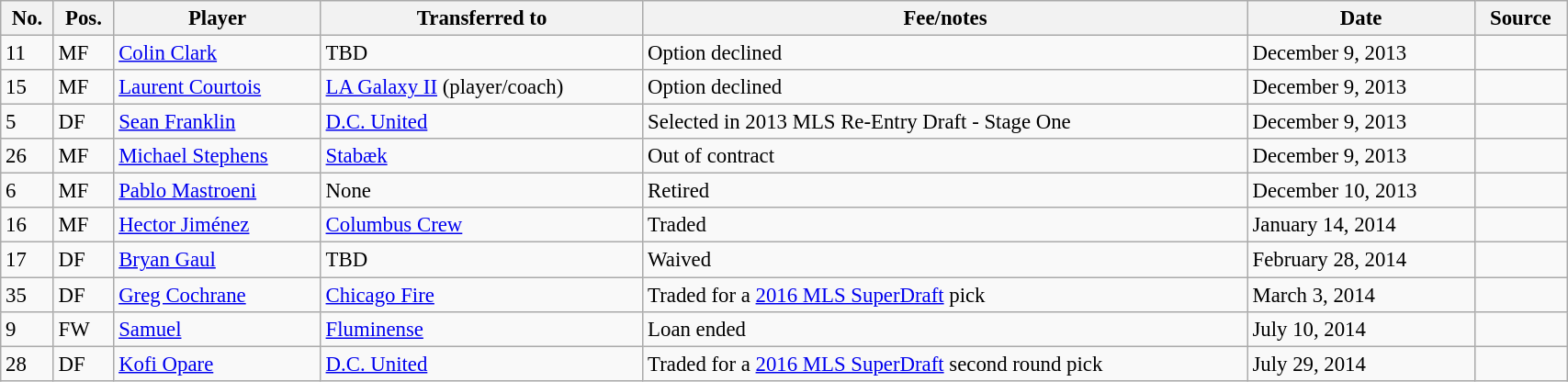<table class="wikitable sortable" style="width:90%; text-align:center; font-size:95%; text-align:left;">
<tr>
<th><strong>No.</strong></th>
<th><strong>Pos.</strong></th>
<th><strong>Player</strong></th>
<th><strong>Transferred to</strong></th>
<th><strong>Fee/notes</strong></th>
<th><strong>Date</strong></th>
<th><strong>Source</strong></th>
</tr>
<tr>
<td>11</td>
<td>MF</td>
<td> <a href='#'>Colin Clark</a></td>
<td>TBD</td>
<td>Option declined</td>
<td>December 9, 2013</td>
<td align=center></td>
</tr>
<tr>
<td>15</td>
<td>MF</td>
<td> <a href='#'>Laurent Courtois</a></td>
<td><a href='#'>LA Galaxy II</a> (player/coach)</td>
<td>Option declined</td>
<td>December 9, 2013</td>
<td align=center></td>
</tr>
<tr>
<td>5</td>
<td>DF</td>
<td> <a href='#'>Sean Franklin</a></td>
<td><a href='#'>D.C. United</a></td>
<td>Selected in 2013 MLS Re-Entry Draft - Stage One</td>
<td>December 9, 2013</td>
<td align=center></td>
</tr>
<tr>
<td>26</td>
<td>MF</td>
<td> <a href='#'>Michael Stephens</a></td>
<td> <a href='#'>Stabæk</a></td>
<td>Out of contract</td>
<td>December 9, 2013</td>
<td align=center></td>
</tr>
<tr>
<td>6</td>
<td>MF</td>
<td> <a href='#'>Pablo Mastroeni</a></td>
<td>None</td>
<td>Retired</td>
<td>December 10, 2013</td>
<td align=center></td>
</tr>
<tr>
<td>16</td>
<td>MF</td>
<td> <a href='#'>Hector Jiménez</a></td>
<td><a href='#'>Columbus Crew</a></td>
<td>Traded</td>
<td>January 14, 2014</td>
<td align=center></td>
</tr>
<tr>
<td>17</td>
<td>DF</td>
<td> <a href='#'>Bryan Gaul</a></td>
<td>TBD</td>
<td>Waived</td>
<td>February 28, 2014</td>
<td align=center></td>
</tr>
<tr>
<td>35</td>
<td>DF</td>
<td> <a href='#'>Greg Cochrane</a></td>
<td><a href='#'>Chicago Fire</a></td>
<td>Traded for a <a href='#'>2016 MLS SuperDraft</a> pick</td>
<td>March 3, 2014</td>
<td align=center></td>
</tr>
<tr>
<td>9</td>
<td>FW</td>
<td> <a href='#'>Samuel</a></td>
<td> <a href='#'>Fluminense</a></td>
<td>Loan ended</td>
<td>July 10, 2014</td>
<td align=center></td>
</tr>
<tr>
<td>28</td>
<td>DF</td>
<td> <a href='#'>Kofi Opare</a></td>
<td><a href='#'>D.C. United</a></td>
<td>Traded for a <a href='#'>2016 MLS SuperDraft</a> second round pick</td>
<td>July 29, 2014</td>
<td align=center></td>
</tr>
</table>
